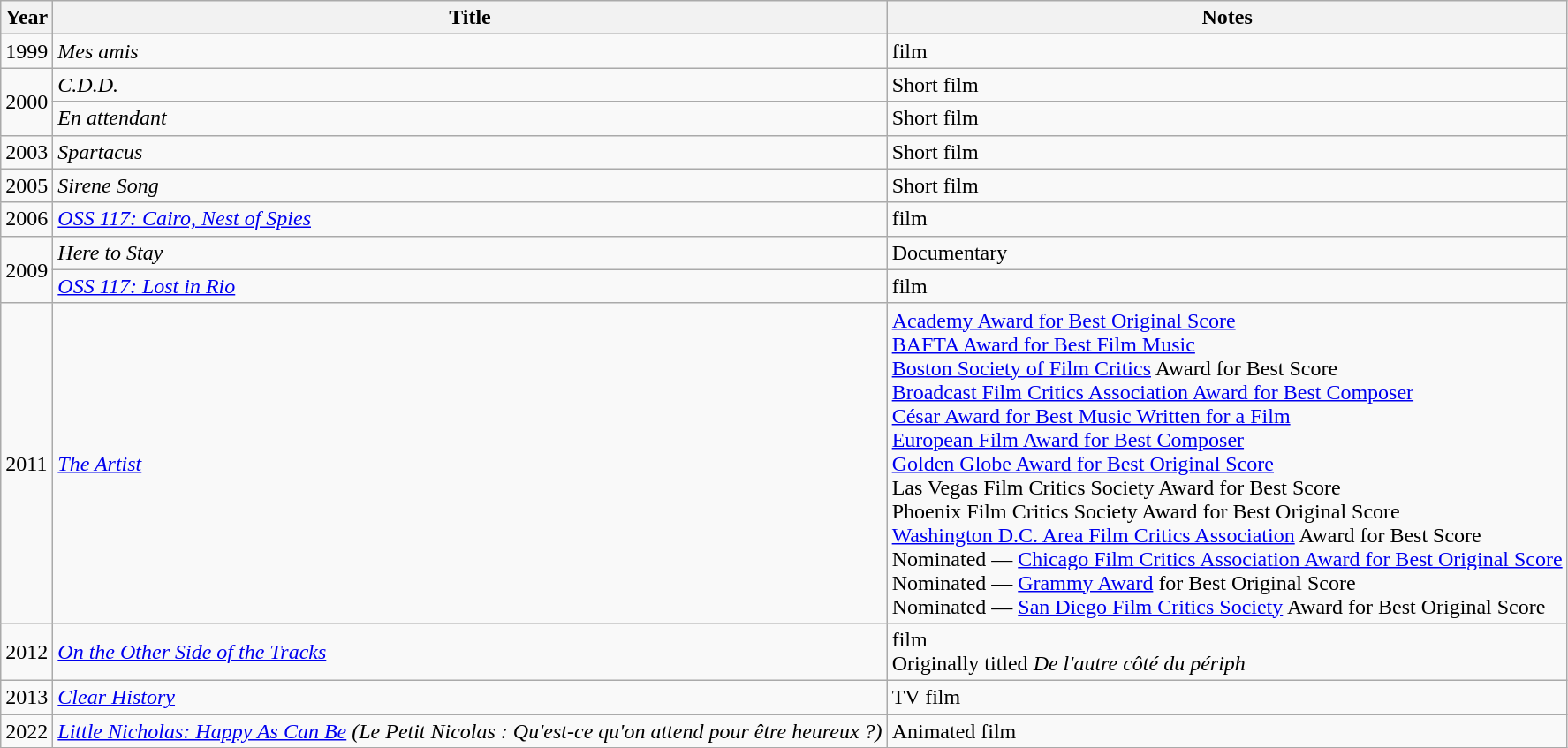<table class="wikitable sortable">
<tr>
<th>Year</th>
<th>Title</th>
<th class="unsortable">Notes</th>
</tr>
<tr>
<td>1999</td>
<td><em>Mes amis</em></td>
<td>film</td>
</tr>
<tr>
<td rowspan=2>2000</td>
<td><em>C.D.D.</em></td>
<td>Short film</td>
</tr>
<tr>
<td><em>En attendant</em></td>
<td>Short film</td>
</tr>
<tr>
<td>2003</td>
<td><em>Spartacus</em></td>
<td>Short film</td>
</tr>
<tr>
<td>2005</td>
<td><em>Sirene Song</em></td>
<td>Short film</td>
</tr>
<tr>
<td>2006</td>
<td><em><a href='#'>OSS 117: Cairo, Nest of Spies</a></em></td>
<td>film</td>
</tr>
<tr>
<td rowspan=2>2009</td>
<td><em>Here to Stay</em></td>
<td>Documentary</td>
</tr>
<tr>
<td><em><a href='#'>OSS 117: Lost in Rio</a></em></td>
<td>film</td>
</tr>
<tr>
<td>2011</td>
<td><em><a href='#'>The Artist</a></em></td>
<td><a href='#'>Academy Award for Best Original Score</a><br><a href='#'>BAFTA Award for Best Film Music</a><br><a href='#'>Boston Society of Film Critics</a> Award for Best Score<br><a href='#'>Broadcast Film Critics Association Award for Best Composer</a><br><a href='#'>César Award for Best Music Written for a Film</a><br><a href='#'>European Film Award for Best Composer</a><br><a href='#'>Golden Globe Award for Best Original Score</a><br>Las Vegas Film Critics Society Award for Best Score<br>Phoenix Film Critics Society Award for Best Original Score<br><a href='#'>Washington D.C. Area Film Critics Association</a> Award for Best Score<br>Nominated — <a href='#'>Chicago Film Critics Association Award for Best Original Score</a><br>Nominated — <a href='#'>Grammy Award</a> for Best Original Score<br>Nominated — <a href='#'>San Diego Film Critics Society</a> Award for Best Original Score</td>
</tr>
<tr>
<td>2012</td>
<td><em><a href='#'>On the Other Side of the Tracks</a></em></td>
<td>film<br>Originally titled <em>De l'autre côté du périph</em></td>
</tr>
<tr>
<td>2013</td>
<td><em><a href='#'>Clear History</a></em></td>
<td>TV film</td>
</tr>
<tr>
<td>2022</td>
<td><em><a href='#'>Little Nicholas: Happy As Can Be</a> (Le Petit Nicolas : Qu'est-ce qu'on attend pour être heureux ?)</em></td>
<td>Animated film</td>
</tr>
</table>
